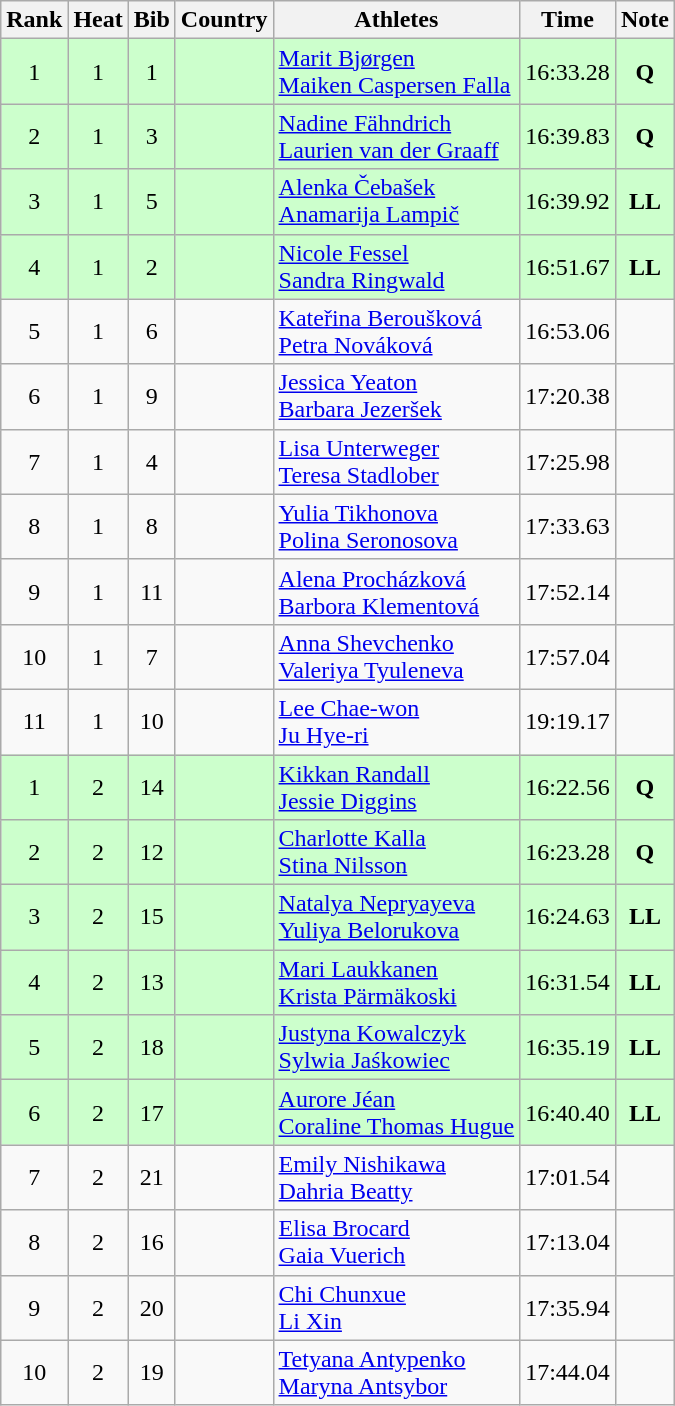<table class="wikitable sortable" style="text-align:center">
<tr>
<th>Rank</th>
<th>Heat</th>
<th>Bib</th>
<th>Country</th>
<th>Athletes</th>
<th>Time</th>
<th>Note</th>
</tr>
<tr bgcolor="#ccffcc">
<td>1</td>
<td>1</td>
<td>1</td>
<td align="left"></td>
<td align="left"><a href='#'>Marit Bjørgen</a><br><a href='#'>Maiken Caspersen Falla</a></td>
<td>16:33.28</td>
<td><strong>Q</strong></td>
</tr>
<tr bgcolor="#ccffcc">
<td>2</td>
<td>1</td>
<td>3</td>
<td align="left"></td>
<td align="left"><a href='#'>Nadine Fähndrich</a><br><a href='#'>Laurien van der Graaff</a></td>
<td>16:39.83</td>
<td><strong>Q</strong></td>
</tr>
<tr bgcolor="#ccffcc">
<td>3</td>
<td>1</td>
<td>5</td>
<td align="left"></td>
<td align="left"><a href='#'>Alenka Čebašek</a><br><a href='#'>Anamarija Lampič</a></td>
<td>16:39.92</td>
<td><strong>LL</strong></td>
</tr>
<tr bgcolor="#ccffcc">
<td>4</td>
<td>1</td>
<td>2</td>
<td align="left"></td>
<td align="left"><a href='#'>Nicole Fessel</a><br><a href='#'>Sandra Ringwald</a></td>
<td>16:51.67</td>
<td><strong>LL</strong></td>
</tr>
<tr>
<td>5</td>
<td>1</td>
<td>6</td>
<td align="left"></td>
<td align="left"><a href='#'>Kateřina Beroušková</a><br><a href='#'>Petra Nováková</a></td>
<td>16:53.06</td>
<td></td>
</tr>
<tr>
<td>6</td>
<td>1</td>
<td>9</td>
<td align="left"></td>
<td align="left"><a href='#'>Jessica Yeaton</a><br><a href='#'>Barbara Jezeršek</a></td>
<td>17:20.38</td>
<td></td>
</tr>
<tr>
<td>7</td>
<td>1</td>
<td>4</td>
<td align="left"></td>
<td align="left"><a href='#'>Lisa Unterweger</a><br><a href='#'>Teresa Stadlober</a></td>
<td>17:25.98</td>
<td></td>
</tr>
<tr>
<td>8</td>
<td>1</td>
<td>8</td>
<td align="left"></td>
<td align="left"><a href='#'>Yulia Tikhonova</a><br><a href='#'>Polina Seronosova</a></td>
<td>17:33.63</td>
<td></td>
</tr>
<tr>
<td>9</td>
<td>1</td>
<td>11</td>
<td align="left"></td>
<td align="left"><a href='#'>Alena Procházková</a><br><a href='#'>Barbora Klementová</a></td>
<td>17:52.14</td>
<td></td>
</tr>
<tr>
<td>10</td>
<td>1</td>
<td>7</td>
<td align="left"></td>
<td align="left"><a href='#'>Anna Shevchenko</a><br><a href='#'>Valeriya Tyuleneva</a></td>
<td>17:57.04</td>
<td></td>
</tr>
<tr>
<td>11</td>
<td>1</td>
<td>10</td>
<td align="left"></td>
<td align="left"><a href='#'>Lee Chae-won</a><br><a href='#'>Ju Hye-ri</a></td>
<td>19:19.17</td>
<td></td>
</tr>
<tr bgcolor="#ccffcc">
<td>1</td>
<td>2</td>
<td>14</td>
<td align="left"></td>
<td align="left"><a href='#'>Kikkan Randall</a><br><a href='#'>Jessie Diggins</a></td>
<td>16:22.56</td>
<td><strong>Q</strong></td>
</tr>
<tr bgcolor="#ccffcc">
<td>2</td>
<td>2</td>
<td>12</td>
<td align="left"></td>
<td align="left"><a href='#'>Charlotte Kalla</a><br><a href='#'>Stina Nilsson</a></td>
<td>16:23.28</td>
<td><strong>Q</strong></td>
</tr>
<tr bgcolor="#ccffcc">
<td>3</td>
<td>2</td>
<td>15</td>
<td align="left"></td>
<td align="left"><a href='#'>Natalya Nepryayeva</a><br><a href='#'>Yuliya Belorukova</a></td>
<td>16:24.63</td>
<td><strong>LL</strong></td>
</tr>
<tr bgcolor="#ccffcc">
<td>4</td>
<td>2</td>
<td>13</td>
<td align="left"></td>
<td align="left"><a href='#'>Mari Laukkanen</a><br><a href='#'>Krista Pärmäkoski</a></td>
<td>16:31.54</td>
<td><strong>LL</strong></td>
</tr>
<tr bgcolor="#ccffcc">
<td>5</td>
<td>2</td>
<td>18</td>
<td align="left"></td>
<td align="left"><a href='#'>Justyna Kowalczyk</a><br><a href='#'>Sylwia Jaśkowiec</a></td>
<td>16:35.19</td>
<td><strong>LL</strong></td>
</tr>
<tr bgcolor="#ccffcc">
<td>6</td>
<td>2</td>
<td>17</td>
<td align="left"></td>
<td align="left"><a href='#'>Aurore Jéan</a><br><a href='#'>Coraline Thomas Hugue</a></td>
<td>16:40.40</td>
<td><strong>LL</strong></td>
</tr>
<tr>
<td>7</td>
<td>2</td>
<td>21</td>
<td align="left"></td>
<td align="left"><a href='#'>Emily Nishikawa</a><br><a href='#'>Dahria Beatty</a></td>
<td>17:01.54</td>
<td></td>
</tr>
<tr>
<td>8</td>
<td>2</td>
<td>16</td>
<td align="left"></td>
<td align="left"><a href='#'>Elisa Brocard</a><br><a href='#'>Gaia Vuerich</a></td>
<td>17:13.04</td>
<td></td>
</tr>
<tr>
<td>9</td>
<td>2</td>
<td>20</td>
<td align="left"></td>
<td align="left"><a href='#'>Chi Chunxue</a><br><a href='#'>Li Xin</a></td>
<td>17:35.94</td>
<td></td>
</tr>
<tr>
<td>10</td>
<td>2</td>
<td>19</td>
<td align="left"></td>
<td align="left"><a href='#'>Tetyana Antypenko</a><br><a href='#'>Maryna Antsybor</a></td>
<td>17:44.04</td>
<td></td>
</tr>
</table>
